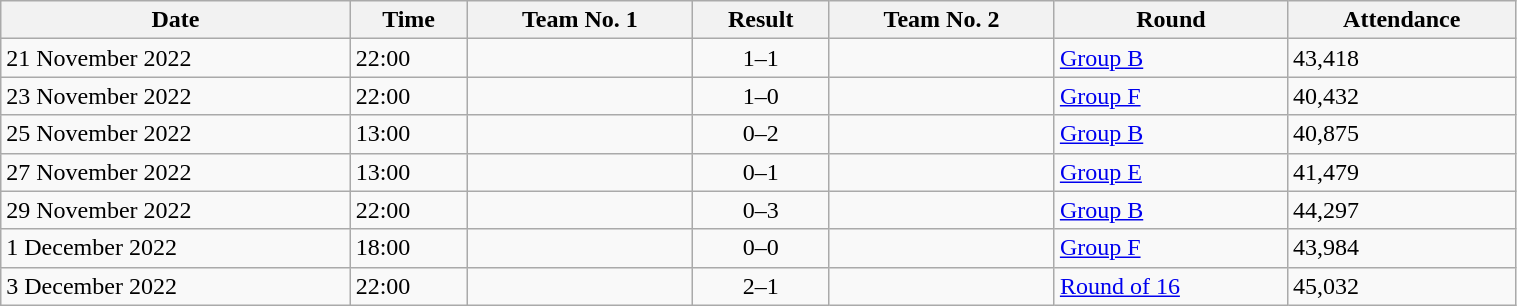<table class="wikitable" style="width:80%">
<tr>
<th>Date</th>
<th>Time</th>
<th>Team No. 1</th>
<th>Result</th>
<th>Team No. 2</th>
<th>Round</th>
<th>Attendance</th>
</tr>
<tr>
<td>21 November 2022</td>
<td>22:00</td>
<td></td>
<td style="text-align:center">1–1</td>
<td></td>
<td><a href='#'>Group B</a></td>
<td>43,418</td>
</tr>
<tr>
<td>23 November 2022</td>
<td>22:00</td>
<td></td>
<td style="text-align:center">1–0</td>
<td></td>
<td><a href='#'>Group F</a></td>
<td>40,432</td>
</tr>
<tr>
<td>25 November 2022</td>
<td>13:00</td>
<td></td>
<td style="text-align:center">0–2</td>
<td></td>
<td><a href='#'>Group B</a></td>
<td>40,875</td>
</tr>
<tr>
<td>27 November 2022</td>
<td>13:00</td>
<td></td>
<td style="text-align:center">0–1</td>
<td></td>
<td><a href='#'>Group E</a></td>
<td>41,479</td>
</tr>
<tr>
<td>29 November 2022</td>
<td>22:00</td>
<td></td>
<td style="text-align:center">0–3</td>
<td></td>
<td><a href='#'>Group B</a></td>
<td>44,297</td>
</tr>
<tr>
<td>1 December 2022</td>
<td>18:00</td>
<td></td>
<td style="text-align:center">0–0</td>
<td></td>
<td><a href='#'>Group F</a></td>
<td>43,984</td>
</tr>
<tr>
<td>3 December 2022</td>
<td>22:00</td>
<td></td>
<td style="text-align:center">2–1</td>
<td></td>
<td><a href='#'>Round of 16</a></td>
<td>45,032</td>
</tr>
</table>
